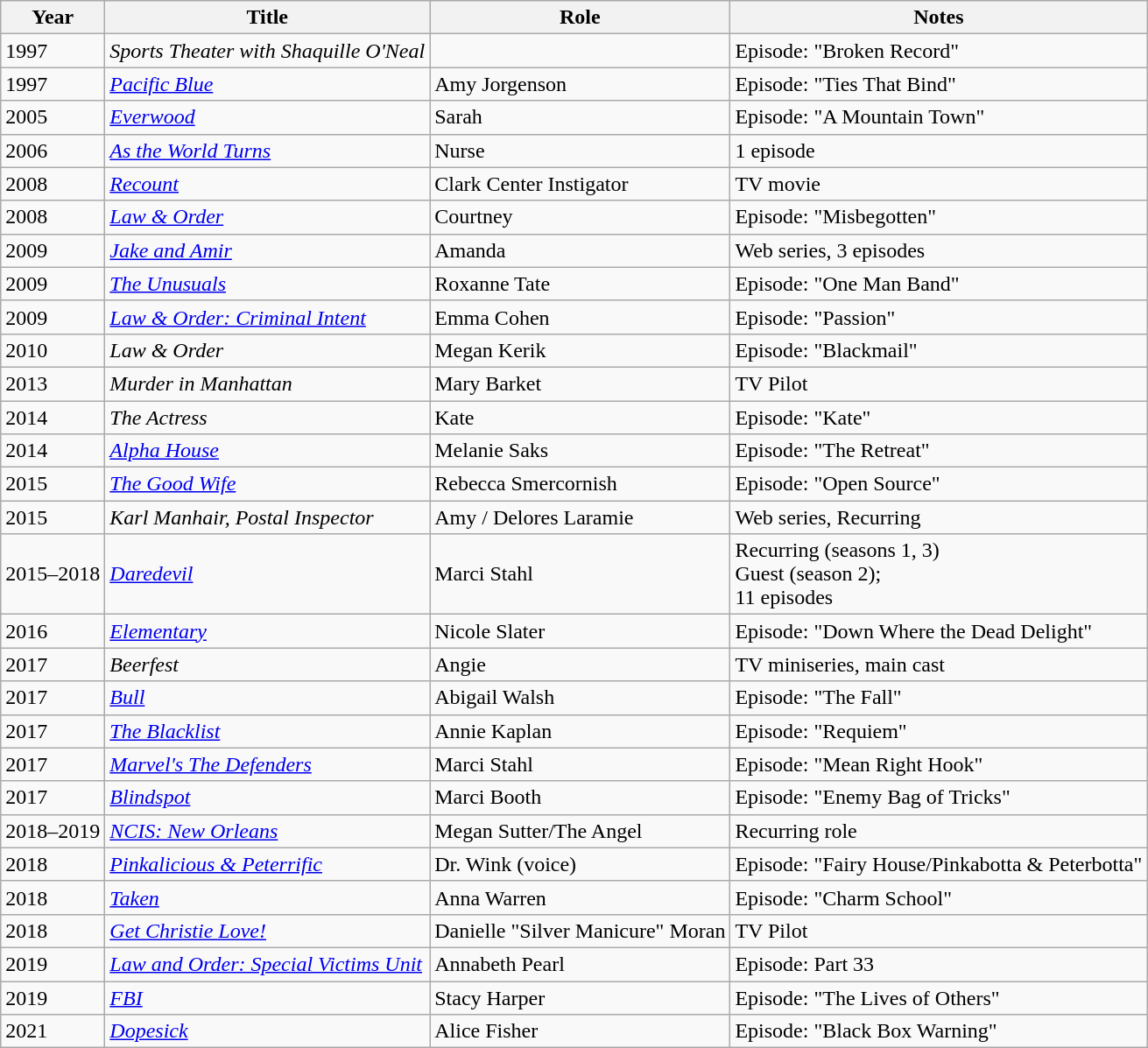<table class="wikitable">
<tr>
<th>Year</th>
<th>Title</th>
<th>Role</th>
<th>Notes</th>
</tr>
<tr>
<td>1997</td>
<td><em>Sports Theater with Shaquille O'Neal</em></td>
<td></td>
<td>Episode: "Broken Record"</td>
</tr>
<tr>
<td>1997</td>
<td><em><a href='#'>Pacific Blue</a></em></td>
<td>Amy Jorgenson</td>
<td>Episode: "Ties That Bind"</td>
</tr>
<tr>
<td>2005</td>
<td><em><a href='#'>Everwood</a></em></td>
<td>Sarah</td>
<td>Episode: "A Mountain Town"</td>
</tr>
<tr>
<td>2006</td>
<td><em><a href='#'>As the World Turns</a></em></td>
<td>Nurse</td>
<td>1 episode</td>
</tr>
<tr>
<td>2008</td>
<td><em><a href='#'>Recount</a></em></td>
<td>Clark Center Instigator</td>
<td>TV movie</td>
</tr>
<tr>
<td>2008</td>
<td><em><a href='#'>Law & Order</a></em></td>
<td>Courtney</td>
<td>Episode: "Misbegotten"</td>
</tr>
<tr>
<td>2009</td>
<td><em><a href='#'>Jake and Amir</a></em></td>
<td>Amanda</td>
<td>Web series, 3 episodes</td>
</tr>
<tr>
<td>2009</td>
<td><em><a href='#'>The Unusuals</a></em></td>
<td>Roxanne Tate</td>
<td>Episode: "One Man Band"</td>
</tr>
<tr>
<td>2009</td>
<td><em><a href='#'>Law & Order: Criminal Intent</a></em></td>
<td>Emma Cohen</td>
<td>Episode: "Passion"</td>
</tr>
<tr>
<td>2010</td>
<td><em>Law & Order</em></td>
<td>Megan Kerik</td>
<td>Episode: "Blackmail"</td>
</tr>
<tr>
<td>2013</td>
<td><em>Murder in Manhattan</em></td>
<td>Mary Barket</td>
<td>TV Pilot</td>
</tr>
<tr>
<td>2014</td>
<td><em>The Actress</em></td>
<td>Kate</td>
<td>Episode: "Kate"</td>
</tr>
<tr>
<td>2014</td>
<td><em><a href='#'>Alpha House</a></em></td>
<td>Melanie Saks</td>
<td>Episode: "The Retreat"</td>
</tr>
<tr>
<td>2015</td>
<td><em><a href='#'>The Good Wife</a></em></td>
<td>Rebecca Smercornish</td>
<td>Episode: "Open Source"</td>
</tr>
<tr>
<td>2015</td>
<td><em>Karl Manhair, Postal Inspector</em></td>
<td>Amy / Delores Laramie</td>
<td>Web series, Recurring</td>
</tr>
<tr>
<td>2015–2018</td>
<td><em><a href='#'>Daredevil</a></em></td>
<td>Marci Stahl</td>
<td>Recurring (seasons 1, 3)<br>Guest (season 2);<br>11 episodes</td>
</tr>
<tr>
<td>2016</td>
<td><em><a href='#'>Elementary</a></em></td>
<td>Nicole Slater</td>
<td>Episode: "Down Where the Dead Delight"</td>
</tr>
<tr>
<td>2017</td>
<td><em>Beerfest</em></td>
<td>Angie</td>
<td>TV miniseries, main cast</td>
</tr>
<tr>
<td>2017</td>
<td><em><a href='#'>Bull</a></em></td>
<td>Abigail Walsh</td>
<td>Episode: "The Fall"</td>
</tr>
<tr>
<td>2017</td>
<td><em><a href='#'>The Blacklist</a></em></td>
<td>Annie Kaplan</td>
<td>Episode: "Requiem"</td>
</tr>
<tr>
<td>2017</td>
<td><em><a href='#'>Marvel's The Defenders</a></em></td>
<td>Marci Stahl</td>
<td>Episode: "Mean Right Hook"</td>
</tr>
<tr>
<td>2017</td>
<td><em><a href='#'>Blindspot</a></em></td>
<td>Marci Booth</td>
<td>Episode: "Enemy Bag of Tricks"</td>
</tr>
<tr>
<td>2018–2019</td>
<td><em><a href='#'>NCIS: New Orleans</a></em></td>
<td>Megan Sutter/The Angel</td>
<td>Recurring role</td>
</tr>
<tr>
<td>2018</td>
<td><em><a href='#'>Pinkalicious & Peterrific</a></em></td>
<td>Dr. Wink (voice)</td>
<td>Episode: "Fairy House/Pinkabotta & Peterbotta"</td>
</tr>
<tr>
<td>2018</td>
<td><em><a href='#'>Taken</a></em></td>
<td>Anna Warren</td>
<td>Episode: "Charm School"</td>
</tr>
<tr>
<td>2018</td>
<td><em><a href='#'>Get Christie Love!</a></em></td>
<td>Danielle "Silver Manicure" Moran</td>
<td>TV Pilot</td>
</tr>
<tr>
<td>2019</td>
<td><em><a href='#'>Law and Order: Special Victims Unit</a></em></td>
<td>Annabeth Pearl</td>
<td>Episode: Part 33</td>
</tr>
<tr>
<td>2019</td>
<td><em><a href='#'>FBI</a></em></td>
<td>Stacy Harper</td>
<td>Episode: "The Lives of Others"</td>
</tr>
<tr>
<td>2021</td>
<td><em><a href='#'>Dopesick</a></em></td>
<td>Alice Fisher</td>
<td>Episode: "Black Box Warning"</td>
</tr>
</table>
